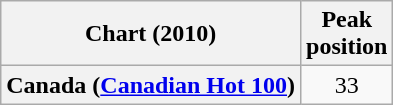<table class="wikitable sortable plainrowheaders">
<tr>
<th scope="col">Chart (2010)</th>
<th scope="col">Peak<br>position</th>
</tr>
<tr>
<th scope="row">Canada (<a href='#'>Canadian Hot 100</a>)</th>
<td style="text-align:center;">33</td>
</tr>
</table>
